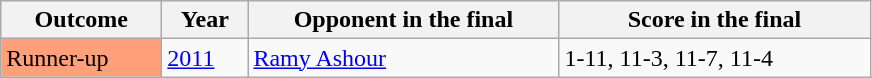<table class="sortable wikitable">
<tr>
<th width="100">Outcome</th>
<th width="50">Year</th>
<th width="200">Opponent in the final</th>
<th width="200">Score in the final</th>
</tr>
<tr>
<td bgcolor="ffa07a">Runner-up</td>
<td><a href='#'>2011</a></td>
<td>   <a href='#'>Ramy Ashour</a></td>
<td>1-11, 11-3, 11-7, 11-4</td>
</tr>
</table>
